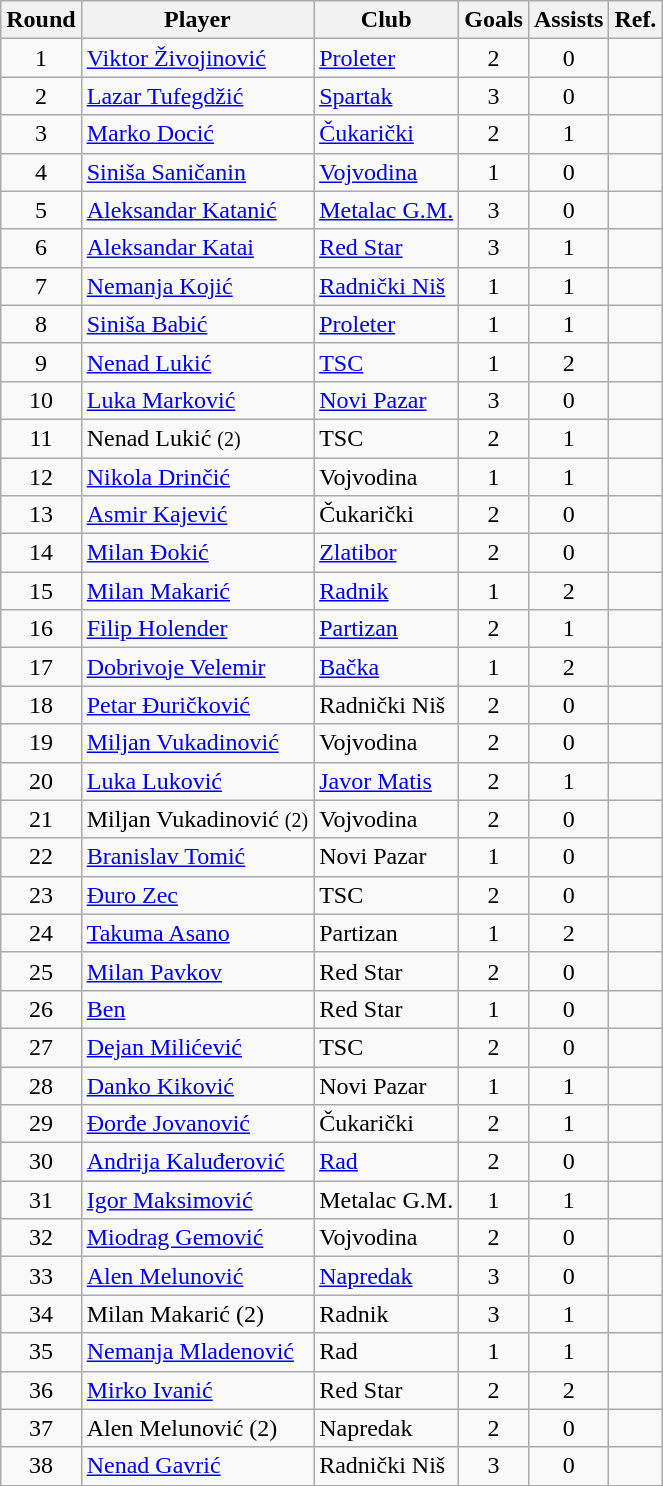<table class="wikitable">
<tr>
<th>Round</th>
<th>Player</th>
<th>Club</th>
<th>Goals</th>
<th>Assists</th>
<th>Ref.</th>
</tr>
<tr>
<td style="text-align:center">1</td>
<td> <a href='#'>Viktor Živojinović</a></td>
<td><a href='#'>Proleter</a></td>
<td style="text-align:center">2</td>
<td style="text-align:center">0</td>
<td style="text-align:center"></td>
</tr>
<tr>
<td style="text-align:center">2</td>
<td> <a href='#'>Lazar Tufegdžić</a></td>
<td><a href='#'>Spartak</a></td>
<td style="text-align:center">3</td>
<td style="text-align:center">0</td>
<td style="text-align:center"></td>
</tr>
<tr>
<td style="text-align:center">3</td>
<td> <a href='#'>Marko Docić</a></td>
<td><a href='#'>Čukarički</a></td>
<td style="text-align:center">2</td>
<td style="text-align:center">1</td>
<td style="text-align:center"></td>
</tr>
<tr>
<td style="text-align:center">4</td>
<td> <a href='#'>Siniša Saničanin</a></td>
<td><a href='#'>Vojvodina</a></td>
<td style="text-align:center">1</td>
<td style="text-align:center">0</td>
<td style="text-align:center"></td>
</tr>
<tr>
<td style="text-align:center">5</td>
<td> <a href='#'>Aleksandar Katanić</a></td>
<td><a href='#'>Metalac G.M.</a></td>
<td style="text-align:center">3</td>
<td style="text-align:center">0</td>
<td style="text-align:center"></td>
</tr>
<tr>
<td style="text-align:center">6</td>
<td> <a href='#'>Aleksandar Katai</a></td>
<td><a href='#'>Red Star</a></td>
<td style="text-align:center">3</td>
<td style="text-align:center">1</td>
<td style="text-align:center"></td>
</tr>
<tr>
<td style="text-align:center">7</td>
<td> <a href='#'>Nemanja Kojić</a></td>
<td><a href='#'>Radnički Niš</a></td>
<td style="text-align:center">1</td>
<td style="text-align:center">1</td>
<td style="text-align:center"></td>
</tr>
<tr>
<td style="text-align:center">8</td>
<td> <a href='#'>Siniša Babić</a></td>
<td><a href='#'>Proleter</a></td>
<td style="text-align:center">1</td>
<td style="text-align:center">1</td>
<td style="text-align:center"></td>
</tr>
<tr>
<td style="text-align:center">9</td>
<td> <a href='#'>Nenad Lukić</a></td>
<td><a href='#'>TSC</a></td>
<td style="text-align:center">1</td>
<td style="text-align:center">2</td>
<td style="text-align:center"></td>
</tr>
<tr>
<td style="text-align:center">10</td>
<td> <a href='#'>Luka Marković</a></td>
<td><a href='#'>Novi Pazar</a></td>
<td style="text-align:center">3</td>
<td style="text-align:center">0</td>
<td style="text-align:center"></td>
</tr>
<tr>
<td style="text-align:center">11</td>
<td> Nenad Lukić <small>(2)</small></td>
<td>TSC</td>
<td style="text-align:center">2</td>
<td style="text-align:center">1</td>
<td style="text-align:center"></td>
</tr>
<tr>
<td style="text-align:center">12</td>
<td> <a href='#'>Nikola Drinčić</a></td>
<td>Vojvodina</td>
<td style="text-align:center">1</td>
<td style="text-align:center">1</td>
<td style="text-align:center"></td>
</tr>
<tr>
<td style="text-align:center">13</td>
<td> <a href='#'>Asmir Kajević</a></td>
<td>Čukarički</td>
<td style="text-align:center">2</td>
<td style="text-align:center">0</td>
<td style="text-align:center"></td>
</tr>
<tr>
<td style="text-align:center">14</td>
<td> <a href='#'>Milan Đokić</a></td>
<td><a href='#'>Zlatibor</a></td>
<td style="text-align:center">2</td>
<td style="text-align:center">0</td>
<td style="text-align:center"></td>
</tr>
<tr>
<td style="text-align:center">15</td>
<td> <a href='#'>Milan Makarić</a></td>
<td><a href='#'>Radnik</a></td>
<td style="text-align:center">1</td>
<td style="text-align:center">2</td>
<td style="text-align:center"></td>
</tr>
<tr>
<td style="text-align:center">16</td>
<td> <a href='#'>Filip Holender</a></td>
<td><a href='#'>Partizan</a></td>
<td style="text-align:center">2</td>
<td style="text-align:center">1</td>
<td style="text-align:center"></td>
</tr>
<tr>
<td style="text-align:center">17</td>
<td> <a href='#'>Dobrivoje Velemir</a></td>
<td><a href='#'>Bačka</a></td>
<td style="text-align:center">1</td>
<td style="text-align:center">2</td>
<td style="text-align:center"></td>
</tr>
<tr>
<td style="text-align:center">18</td>
<td> <a href='#'>Petar Đuričković</a></td>
<td>Radnički Niš</td>
<td style="text-align:center">2</td>
<td style="text-align:center">0</td>
<td style="text-align:center"></td>
</tr>
<tr>
<td style="text-align:center">19</td>
<td> <a href='#'>Miljan Vukadinović</a></td>
<td>Vojvodina</td>
<td style="text-align:center">2</td>
<td style="text-align:center">0</td>
<td style="text-align:center"></td>
</tr>
<tr>
<td style="text-align:center">20</td>
<td> <a href='#'>Luka Luković</a></td>
<td><a href='#'>Javor Matis</a></td>
<td style="text-align:center">2</td>
<td style="text-align:center">1</td>
<td style="text-align:center"></td>
</tr>
<tr>
<td style="text-align:center">21</td>
<td> Miljan Vukadinović <small>(2)</small></td>
<td>Vojvodina</td>
<td style="text-align:center">2</td>
<td style="text-align:center">0</td>
<td style="text-align:center"></td>
</tr>
<tr>
<td style="text-align:center">22</td>
<td> <a href='#'>Branislav Tomić</a></td>
<td>Novi Pazar</td>
<td style="text-align:center">1</td>
<td style="text-align:center">0</td>
<td style="text-align:center"></td>
</tr>
<tr>
<td style="text-align:center">23</td>
<td> <a href='#'>Đuro Zec</a></td>
<td>TSC</td>
<td style="text-align:center">2</td>
<td style="text-align:center">0</td>
<td style="text-align:center"></td>
</tr>
<tr>
<td style="text-align:center;">24</td>
<td> <a href='#'>Takuma Asano</a></td>
<td>Partizan</td>
<td style="text-align:center">1</td>
<td style="text-align:center">2</td>
<td style="text-align:center"></td>
</tr>
<tr>
<td style="text-align:center">25</td>
<td> <a href='#'>Milan Pavkov</a></td>
<td>Red Star</td>
<td style="text-align:center">2</td>
<td style="text-align:center">0</td>
<td style="text-align:center"></td>
</tr>
<tr>
<td style="text-align:center">26</td>
<td> <a href='#'>Ben</a></td>
<td>Red Star</td>
<td style="text-align:center">1</td>
<td style="text-align:center">0</td>
<td style="text-align:center"></td>
</tr>
<tr>
<td style="text-align:center">27</td>
<td> <a href='#'>Dejan Milićević</a></td>
<td>TSC</td>
<td style="text-align:center">2</td>
<td style="text-align:center">0</td>
<td style="text-align:center"></td>
</tr>
<tr>
<td style="text-align:center">28</td>
<td> <a href='#'>Danko Kiković</a></td>
<td>Novi Pazar</td>
<td style="text-align:center">1</td>
<td style="text-align:center">1</td>
<td style="text-align:center"></td>
</tr>
<tr>
<td style="text-align:center">29</td>
<td> <a href='#'>Đorđe Jovanović</a></td>
<td>Čukarički</td>
<td style="text-align:center">2</td>
<td style="text-align:center">1</td>
<td style="text-align:center"></td>
</tr>
<tr>
<td style="text-align:center">30</td>
<td> <a href='#'>Andrija Kaluđerović</a></td>
<td><a href='#'>Rad</a></td>
<td style="text-align:center">2</td>
<td style="text-align:center">0</td>
<td style="text-align:center"></td>
</tr>
<tr>
<td style="text-align:center">31</td>
<td> <a href='#'>Igor Maksimović</a></td>
<td>Metalac G.M.</td>
<td style="text-align:center">1</td>
<td style="text-align:center">1</td>
<td style="text-align:center"></td>
</tr>
<tr>
<td style="text-align:center">32</td>
<td> <a href='#'>Miodrag Gemović</a></td>
<td>Vojvodina</td>
<td style="text-align:center">2</td>
<td style="text-align:center">0</td>
<td style="text-align:center"></td>
</tr>
<tr>
<td style="text-align:center">33</td>
<td> <a href='#'>Alen Melunović</a></td>
<td><a href='#'>Napredak</a></td>
<td style="text-align:center">3</td>
<td style="text-align:center">0</td>
<td style="text-align:center"></td>
</tr>
<tr>
<td style="text-align:center">34</td>
<td> Milan Makarić (2)</td>
<td>Radnik</td>
<td style="text-align:center">3</td>
<td style="text-align:center">1</td>
<td style="text-align:center"></td>
</tr>
<tr>
<td style="text-align:center">35</td>
<td> <a href='#'>Nemanja Mladenović</a></td>
<td>Rad</td>
<td style="text-align:center">1</td>
<td style="text-align:center">1</td>
<td style="text-align:center"></td>
</tr>
<tr>
<td style="text-align:center">36</td>
<td> <a href='#'>Mirko Ivanić</a></td>
<td>Red Star</td>
<td style="text-align:center">2</td>
<td style="text-align:center">2</td>
<td style="text-align:center"></td>
</tr>
<tr>
<td style="text-align:center">37</td>
<td> Alen Melunović (2)</td>
<td>Napredak</td>
<td style="text-align:center">2</td>
<td style="text-align:center">0</td>
<td style="text-align:center"></td>
</tr>
<tr>
<td style="text-align:center">38</td>
<td> <a href='#'>Nenad Gavrić</a></td>
<td>Radnički Niš</td>
<td style="text-align:center">3</td>
<td style="text-align:center">0</td>
<td style="text-align:center"></td>
</tr>
<tr>
</tr>
</table>
